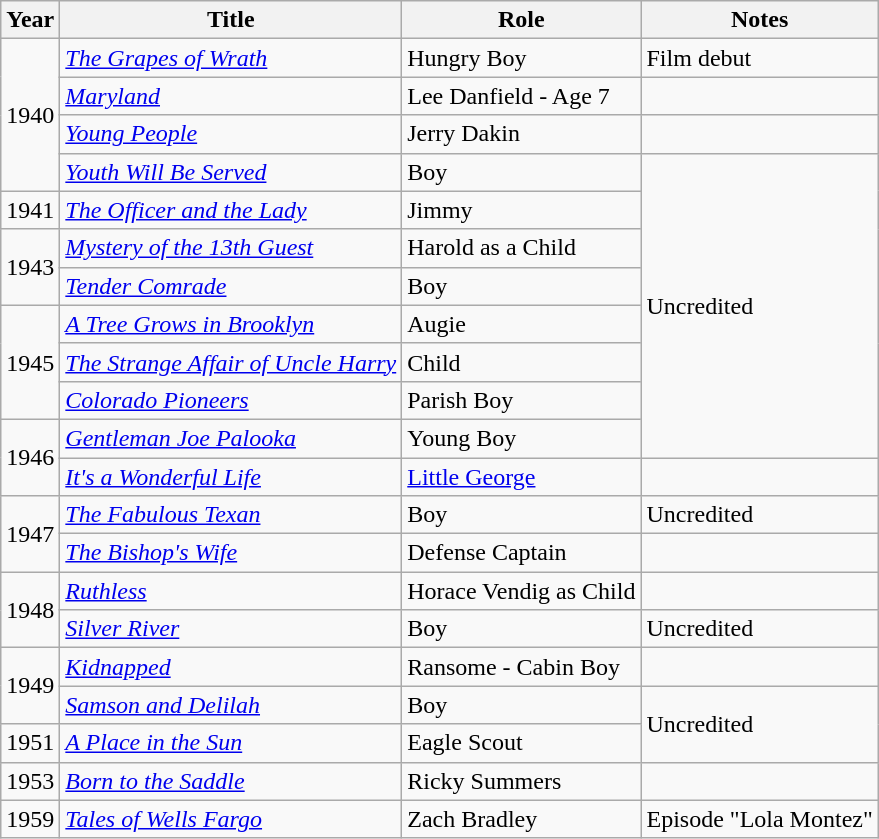<table class="wikitable sortable">
<tr>
<th>Year</th>
<th>Title</th>
<th>Role</th>
<th class="unsortable">Notes</th>
</tr>
<tr>
<td rowspan="4">1940</td>
<td><em><a href='#'>The Grapes of Wrath</a></em></td>
<td>Hungry Boy</td>
<td>Film debut</td>
</tr>
<tr>
<td><em><a href='#'>Maryland</a></em></td>
<td>Lee Danfield - Age 7</td>
<td></td>
</tr>
<tr>
<td><em><a href='#'>Young People</a></em></td>
<td>Jerry Dakin</td>
<td></td>
</tr>
<tr>
<td><em><a href='#'>Youth Will Be Served</a></em></td>
<td>Boy</td>
<td rowspan="8">Uncredited</td>
</tr>
<tr>
<td>1941</td>
<td><em><a href='#'>The Officer and the Lady</a></em></td>
<td>Jimmy</td>
</tr>
<tr>
<td rowspan="2">1943</td>
<td><em><a href='#'>Mystery of the 13th Guest</a></em></td>
<td>Harold as a Child</td>
</tr>
<tr>
<td><em><a href='#'>Tender Comrade</a></em></td>
<td>Boy</td>
</tr>
<tr>
<td rowspan="3">1945</td>
<td><em><a href='#'>A Tree Grows in Brooklyn</a></em></td>
<td>Augie</td>
</tr>
<tr>
<td><em><a href='#'>The Strange Affair of Uncle Harry</a></em></td>
<td>Child</td>
</tr>
<tr>
<td><em><a href='#'>Colorado Pioneers</a></em></td>
<td>Parish Boy</td>
</tr>
<tr>
<td rowspan="2">1946</td>
<td><em><a href='#'>Gentleman Joe Palooka</a></em></td>
<td>Young Boy</td>
</tr>
<tr>
<td><em><a href='#'>It's a Wonderful Life</a></em></td>
<td><a href='#'>Little George</a></td>
<td></td>
</tr>
<tr>
<td rowspan="2">1947</td>
<td><em><a href='#'>The Fabulous Texan</a></em></td>
<td>Boy</td>
<td>Uncredited</td>
</tr>
<tr>
<td><em><a href='#'>The Bishop's Wife</a></em></td>
<td>Defense Captain</td>
<td></td>
</tr>
<tr>
<td rowspan="2">1948</td>
<td><em><a href='#'>Ruthless</a></em></td>
<td>Horace Vendig as Child</td>
<td></td>
</tr>
<tr>
<td><em><a href='#'>Silver River</a></em></td>
<td>Boy</td>
<td>Uncredited</td>
</tr>
<tr>
<td rowspan="2">1949</td>
<td><em><a href='#'>Kidnapped</a></em></td>
<td>Ransome - Cabin Boy</td>
<td></td>
</tr>
<tr>
<td><em><a href='#'>Samson and Delilah</a></em></td>
<td>Boy</td>
<td rowspan="2">Uncredited</td>
</tr>
<tr>
<td>1951</td>
<td><em><a href='#'>A Place in the Sun</a></em></td>
<td>Eagle Scout</td>
</tr>
<tr>
<td>1953</td>
<td><em><a href='#'>Born to the Saddle</a></em></td>
<td>Ricky Summers</td>
<td></td>
</tr>
<tr>
<td>1959</td>
<td><em><a href='#'>Tales of Wells Fargo</a></em></td>
<td>Zach Bradley</td>
<td>Episode "Lola Montez"</td>
</tr>
</table>
